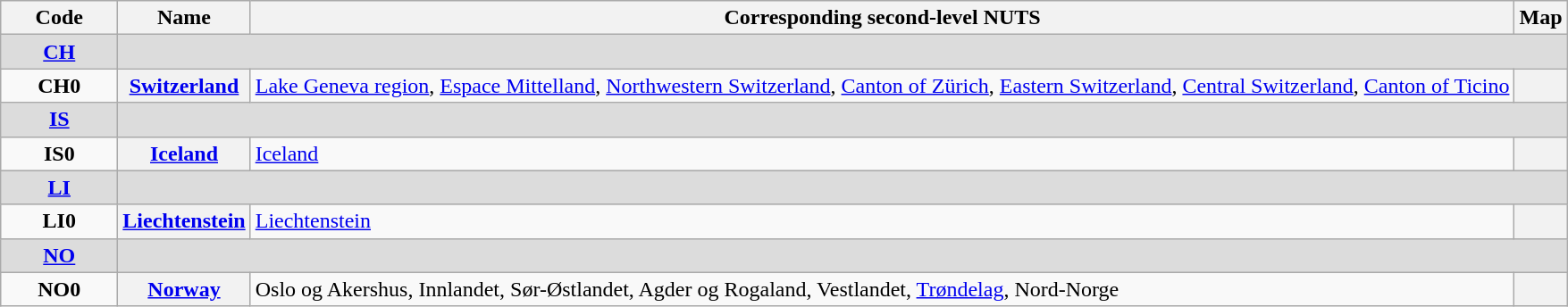<table class="wikitable">
<tr>
<th width="80px";>Code</th>
<th>Name</th>
<th>Corresponding second-level NUTS</th>
<th>Map</th>
</tr>
<tr>
<th style="background: #dcdcdc"><a href='#'>CH</a></th>
<th colspan="6" align="center"; style="background: #dcdcdc"> <span></span></th>
</tr>
<tr>
<th style="background: transparent;" align="center"><strong>CH0</strong></th>
<th><a href='#'>Switzerland</a></th>
<td><a href='#'>Lake Geneva region</a>, <a href='#'>Espace Mittelland</a>, <a href='#'>Northwestern Switzerland</a>, <a href='#'>Canton of Zürich</a>, <a href='#'>Eastern Switzerland</a>, <a href='#'>Central Switzerland</a>, <a href='#'>Canton of Ticino</a></td>
<th align="center"></th>
</tr>
<tr>
<th style="background: #dcdcdc"><a href='#'>IS</a></th>
<th colspan="6" align="center"; style="background: #dcdcdc"> <span></span></th>
</tr>
<tr>
<td style="background: transparent;" align="center"><strong>IS0</strong></td>
<th><a href='#'>Iceland</a></th>
<td><a href='#'>Iceland</a></td>
<th align="center"></th>
</tr>
<tr>
<th style="background: #dcdcdc"><a href='#'>LI</a></th>
<th colspan="6" align="center"; style="background: #dcdcdc"> <span></span></th>
</tr>
<tr>
<td style="background: transparent;" align="center"><strong>LI0</strong></td>
<th><a href='#'>Liechtenstein</a></th>
<td><a href='#'>Liechtenstein</a></td>
<th align="center"></th>
</tr>
<tr>
<th style="background: #dcdcdc"><a href='#'>NO</a></th>
<th colspan="6" align="center"; style="background: #dcdcdc"> <span></span></th>
</tr>
<tr>
<td style="background: transparent;" align="center"><strong>NO0</strong></td>
<th><a href='#'>Norway</a></th>
<td>Oslo og Akershus, Innlandet, Sør-Østlandet, Agder og Rogaland, Vestlandet, <a href='#'>Trøndelag</a>, Nord-Norge</td>
<th align="center"></th>
</tr>
</table>
